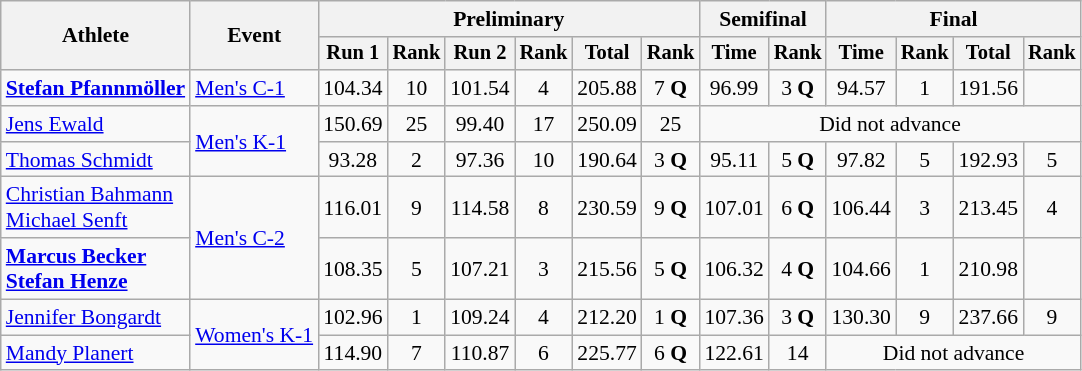<table class="wikitable" style="font-size:90%">
<tr>
<th rowspan="2">Athlete</th>
<th rowspan="2">Event</th>
<th colspan="6">Preliminary</th>
<th colspan="2">Semifinal</th>
<th colspan="4">Final</th>
</tr>
<tr style="font-size:95%">
<th>Run 1</th>
<th>Rank</th>
<th>Run 2</th>
<th>Rank</th>
<th>Total</th>
<th>Rank</th>
<th>Time</th>
<th>Rank</th>
<th>Time</th>
<th>Rank</th>
<th>Total</th>
<th>Rank</th>
</tr>
<tr align=center>
<td align=left><strong><a href='#'>Stefan Pfannmöller</a></strong></td>
<td align=left><a href='#'>Men's C-1</a></td>
<td>104.34</td>
<td>10</td>
<td>101.54</td>
<td>4</td>
<td>205.88</td>
<td>7 <strong>Q</strong></td>
<td>96.99</td>
<td>3 <strong>Q</strong></td>
<td>94.57</td>
<td>1</td>
<td>191.56</td>
<td></td>
</tr>
<tr align=center>
<td align=left><a href='#'>Jens Ewald</a></td>
<td align=left rowspan=2><a href='#'>Men's K-1</a></td>
<td>150.69</td>
<td>25</td>
<td>99.40</td>
<td>17</td>
<td>250.09</td>
<td>25</td>
<td colspan=6>Did not advance</td>
</tr>
<tr align=center>
<td align=left><a href='#'>Thomas Schmidt</a></td>
<td>93.28</td>
<td>2</td>
<td>97.36</td>
<td>10</td>
<td>190.64</td>
<td>3 <strong>Q</strong></td>
<td>95.11</td>
<td>5 <strong>Q</strong></td>
<td>97.82</td>
<td>5</td>
<td>192.93</td>
<td>5</td>
</tr>
<tr align=center>
<td align=left><a href='#'>Christian Bahmann</a><br><a href='#'>Michael Senft</a></td>
<td align=left rowspan=2><a href='#'>Men's C-2</a></td>
<td>116.01</td>
<td>9</td>
<td>114.58</td>
<td>8</td>
<td>230.59</td>
<td>9 <strong>Q</strong></td>
<td>107.01</td>
<td>6 <strong>Q</strong></td>
<td>106.44</td>
<td>3</td>
<td>213.45</td>
<td>4</td>
</tr>
<tr align=center>
<td align=left><strong><a href='#'>Marcus Becker</a><br><a href='#'>Stefan Henze</a></strong></td>
<td>108.35</td>
<td>5</td>
<td>107.21</td>
<td>3</td>
<td>215.56</td>
<td>5 <strong>Q</strong></td>
<td>106.32</td>
<td>4 <strong>Q</strong></td>
<td>104.66</td>
<td>1</td>
<td>210.98</td>
<td></td>
</tr>
<tr align=center>
<td align=left><a href='#'>Jennifer Bongardt</a></td>
<td align=left rowspan=2><a href='#'>Women's K-1</a></td>
<td>102.96</td>
<td>1</td>
<td>109.24</td>
<td>4</td>
<td>212.20</td>
<td>1 <strong>Q</strong></td>
<td>107.36</td>
<td>3 <strong>Q</strong></td>
<td>130.30</td>
<td>9</td>
<td>237.66</td>
<td>9</td>
</tr>
<tr align=center>
<td align=left><a href='#'>Mandy Planert</a></td>
<td>114.90</td>
<td>7</td>
<td>110.87</td>
<td>6</td>
<td>225.77</td>
<td>6 <strong>Q</strong></td>
<td>122.61</td>
<td>14</td>
<td colspan=4>Did not advance</td>
</tr>
</table>
